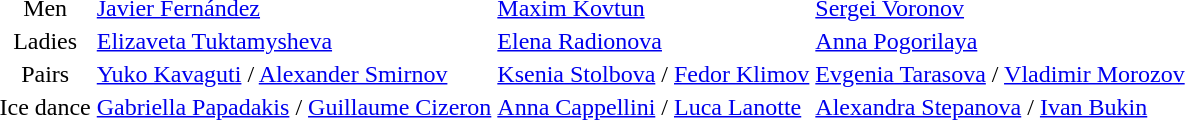<table>
<tr>
<td style="text-align: center;">Men</td>
<td> <a href='#'>Javier Fernández</a></td>
<td> <a href='#'>Maxim Kovtun</a></td>
<td> <a href='#'>Sergei Voronov</a></td>
</tr>
<tr>
<td style="text-align: center;">Ladies</td>
<td> <a href='#'>Elizaveta Tuktamysheva</a></td>
<td> <a href='#'>Elena Radionova</a></td>
<td> <a href='#'>Anna Pogorilaya</a></td>
</tr>
<tr>
<td style="text-align: center;">Pairs</td>
<td> <a href='#'>Yuko Kavaguti</a> / <a href='#'>Alexander Smirnov</a></td>
<td> <a href='#'>Ksenia Stolbova</a> / <a href='#'>Fedor Klimov</a></td>
<td> <a href='#'>Evgenia Tarasova</a> / <a href='#'>Vladimir Morozov</a></td>
</tr>
<tr>
<td style="text-align: center;">Ice dance</td>
<td> <a href='#'>Gabriella Papadakis</a> / <a href='#'>Guillaume Cizeron</a></td>
<td> <a href='#'>Anna Cappellini</a> / <a href='#'>Luca Lanotte</a></td>
<td> <a href='#'>Alexandra Stepanova</a> / <a href='#'>Ivan Bukin</a></td>
</tr>
</table>
